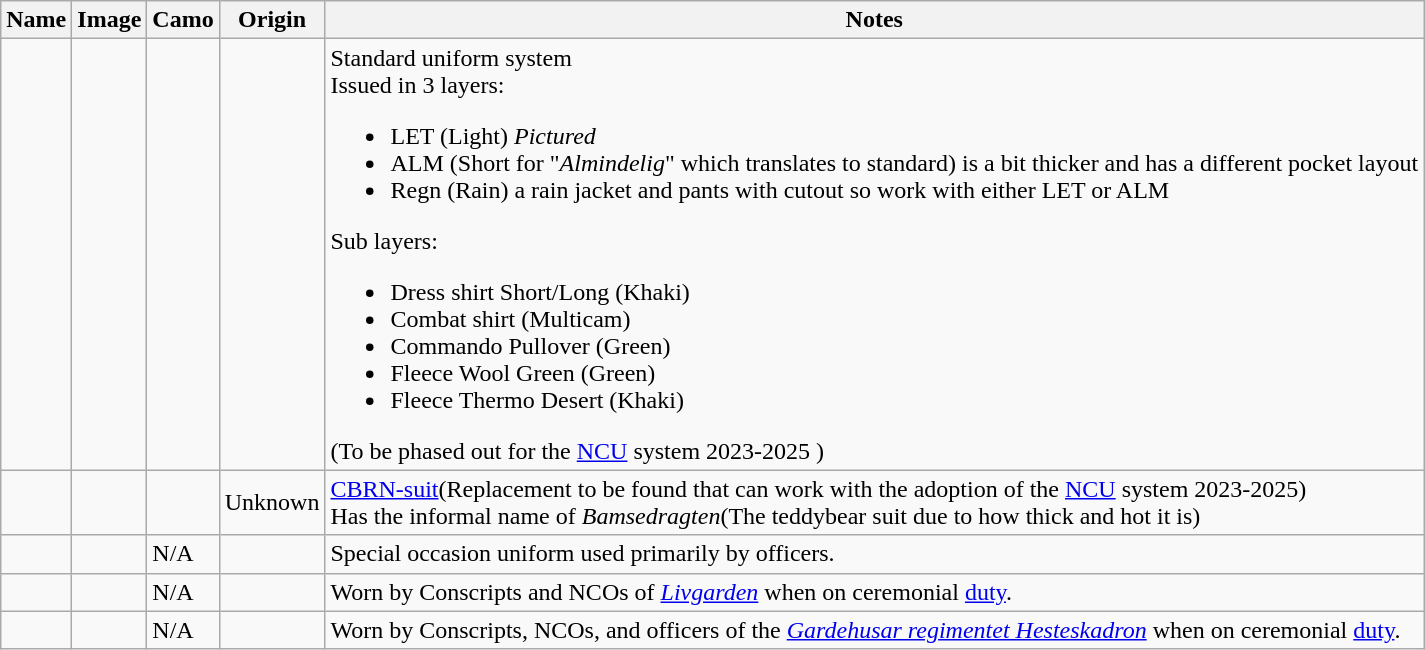<table class="wikitable">
<tr>
<th>Name</th>
<th>Image</th>
<th>Camo</th>
<th>Origin</th>
<th>Notes</th>
</tr>
<tr>
<td></td>
<td></td>
<td></td>
<td></td>
<td>Standard uniform system<br>Issued in 3 layers:<ul><li>LET (Light) <em>Pictured</em></li><li>ALM (Short for "<em>Almindelig</em>" which translates to standard) is a bit thicker and has a different pocket layout</li><li>Regn (Rain) a rain jacket and pants with cutout so work with either LET or ALM</li></ul>Sub layers:<ul><li>Dress shirt Short/Long (Khaki)</li><li>Combat shirt (Multicam)</li><li>Commando Pullover (Green)</li><li>Fleece Wool Green (Green)</li><li>Fleece Thermo Desert (Khaki)</li></ul>(To be phased out for the <a href='#'>NCU</a> system 2023-2025 )</td>
</tr>
<tr>
<td></td>
<td></td>
<td></td>
<td>Unknown</td>
<td><a href='#'>CBRN-suit</a>(Replacement to be found that can work with the adoption of the <a href='#'>NCU</a> system 2023-2025)<br>Has the informal name of <em>Bamsedragten</em>(The teddybear suit due to how thick and hot it is)</td>
</tr>
<tr>
<td></td>
<td></td>
<td>N/A</td>
<td></td>
<td>Special occasion uniform used primarily by officers.</td>
</tr>
<tr>
<td></td>
<td></td>
<td>N/A</td>
<td></td>
<td>Worn by Conscripts and NCOs of  <a href='#'><em>Livgarden</em></a> when on ceremonial <a href='#'>duty</a>.</td>
</tr>
<tr>
<td></td>
<td></td>
<td>N/A</td>
<td></td>
<td>Worn by Conscripts, NCOs, and officers of the <a href='#'><em>Gardehusar regimentet Hesteskadron</em></a> when on ceremonial <a href='#'>duty</a>.</td>
</tr>
</table>
